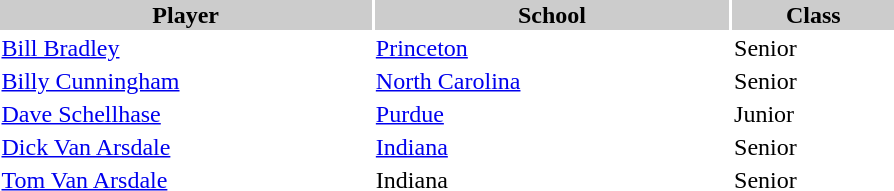<table style="width:600px" "border:'1' 'solid' 'gray' ">
<tr>
<th style="background:#ccc; width:23%;">Player</th>
<th style="background:#ccc; width:22%;">School</th>
<th style="background:#ccc; width:10%;">Class</th>
</tr>
<tr>
<td><a href='#'>Bill Bradley</a></td>
<td><a href='#'>Princeton</a></td>
<td>Senior</td>
</tr>
<tr>
<td><a href='#'>Billy Cunningham</a></td>
<td><a href='#'>North Carolina</a></td>
<td>Senior</td>
</tr>
<tr>
<td><a href='#'>Dave Schellhase</a></td>
<td><a href='#'>Purdue</a></td>
<td>Junior</td>
</tr>
<tr>
<td><a href='#'>Dick Van Arsdale</a></td>
<td><a href='#'>Indiana</a></td>
<td>Senior</td>
</tr>
<tr>
<td><a href='#'>Tom Van Arsdale</a></td>
<td>Indiana</td>
<td>Senior</td>
</tr>
</table>
